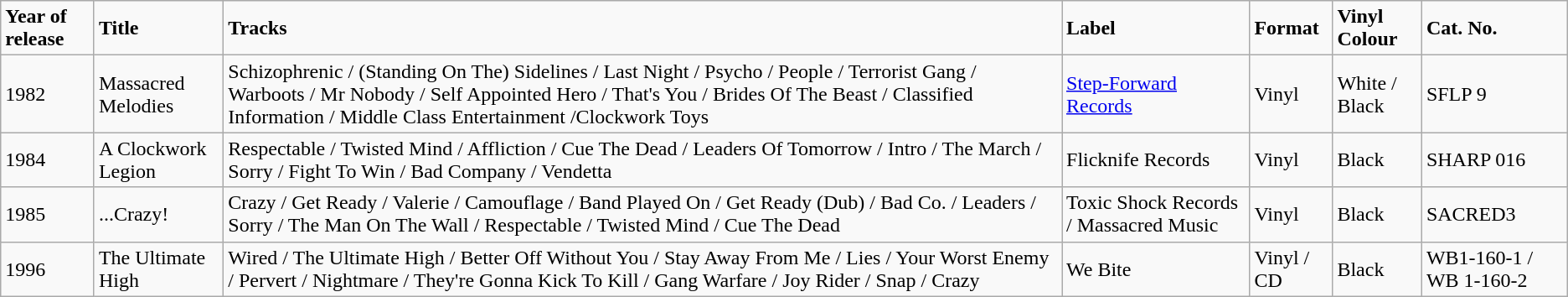<table class="wikitable">
<tr>
<td><strong>Year of release</strong></td>
<td><strong>Title</strong></td>
<td><strong>Tracks</strong></td>
<td><strong>Label</strong></td>
<td><strong>Format</strong></td>
<td><strong>Vinyl Colour</strong></td>
<td><strong>Cat. No.</strong></td>
</tr>
<tr>
<td>1982</td>
<td>Massacred Melodies</td>
<td>Schizophrenic / (Standing On The) Sidelines / Last Night / Psycho / People / Terrorist Gang / Warboots / Mr Nobody / Self Appointed Hero / That's You / Brides Of The Beast / Classified Information / Middle Class Entertainment /Clockwork Toys</td>
<td><a href='#'>Step-Forward Records</a></td>
<td>Vinyl</td>
<td>White / Black</td>
<td>SFLP 9</td>
</tr>
<tr>
<td>1984</td>
<td>A Clockwork Legion</td>
<td>Respectable / Twisted Mind / Affliction / Cue The Dead / Leaders Of Tomorrow / Intro / The March / Sorry / Fight To Win / Bad Company / Vendetta</td>
<td>Flicknife Records</td>
<td>Vinyl</td>
<td>Black</td>
<td>SHARP 016</td>
</tr>
<tr>
<td>1985</td>
<td>...Crazy!</td>
<td>Crazy / Get Ready / Valerie / Camouflage / Band Played On / Get Ready (Dub) / Bad Co. / Leaders / Sorry / The Man On The Wall / Respectable / Twisted Mind / Cue The Dead</td>
<td>Toxic Shock Records / Massacred Music</td>
<td>Vinyl</td>
<td>Black</td>
<td>SACRED3</td>
</tr>
<tr>
<td>1996</td>
<td>The Ultimate High</td>
<td>Wired / The Ultimate High / Better Off Without You / Stay Away From Me / Lies / Your Worst Enemy / Pervert / Nightmare / They're Gonna Kick To Kill / Gang Warfare / Joy Rider / Snap / Crazy</td>
<td>We Bite</td>
<td>Vinyl  / CD</td>
<td>Black</td>
<td>WB1-160-1 / WB 1-160-2</td>
</tr>
</table>
